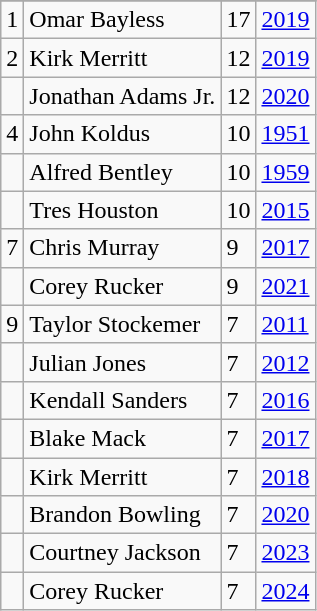<table class="wikitable">
<tr>
</tr>
<tr>
<td>1</td>
<td>Omar Bayless</td>
<td>17</td>
<td><a href='#'>2019</a></td>
</tr>
<tr>
<td>2</td>
<td>Kirk Merritt</td>
<td>12</td>
<td><a href='#'>2019</a></td>
</tr>
<tr>
<td></td>
<td>Jonathan Adams Jr.</td>
<td>12</td>
<td><a href='#'>2020</a></td>
</tr>
<tr>
<td>4</td>
<td>John Koldus</td>
<td>10</td>
<td><a href='#'>1951</a></td>
</tr>
<tr>
<td></td>
<td>Alfred Bentley</td>
<td>10</td>
<td><a href='#'>1959</a></td>
</tr>
<tr>
<td></td>
<td>Tres Houston</td>
<td>10</td>
<td><a href='#'>2015</a></td>
</tr>
<tr>
<td>7</td>
<td>Chris Murray</td>
<td>9</td>
<td><a href='#'>2017</a></td>
</tr>
<tr>
<td></td>
<td>Corey Rucker</td>
<td>9</td>
<td><a href='#'>2021</a></td>
</tr>
<tr>
<td>9</td>
<td>Taylor Stockemer</td>
<td>7</td>
<td><a href='#'>2011</a></td>
</tr>
<tr>
<td></td>
<td>Julian Jones</td>
<td>7</td>
<td><a href='#'>2012</a></td>
</tr>
<tr>
<td></td>
<td>Kendall Sanders</td>
<td>7</td>
<td><a href='#'>2016</a></td>
</tr>
<tr>
<td></td>
<td>Blake Mack</td>
<td>7</td>
<td><a href='#'>2017</a></td>
</tr>
<tr>
<td></td>
<td>Kirk Merritt</td>
<td>7</td>
<td><a href='#'>2018</a></td>
</tr>
<tr>
<td></td>
<td>Brandon Bowling</td>
<td>7</td>
<td><a href='#'>2020</a></td>
</tr>
<tr>
<td></td>
<td>Courtney Jackson</td>
<td>7</td>
<td><a href='#'>2023</a></td>
</tr>
<tr>
<td></td>
<td>Corey Rucker</td>
<td>7</td>
<td><a href='#'>2024</a></td>
</tr>
</table>
